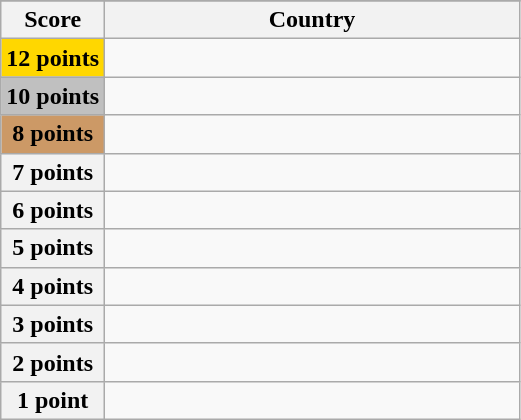<table class="wikitable">
<tr>
</tr>
<tr>
<th scope="col" width="20%">Score</th>
<th scope="col">Country</th>
</tr>
<tr>
<th scope="row" style="background:gold">12 points</th>
<td></td>
</tr>
<tr>
<th scope="row" style="background:silver">10 points</th>
<td></td>
</tr>
<tr>
<th scope="row" style="background:#CC9966">8 points</th>
<td></td>
</tr>
<tr>
<th scope="row">7 points</th>
<td></td>
</tr>
<tr>
<th scope="row">6 points</th>
<td></td>
</tr>
<tr>
<th scope="row">5 points</th>
<td></td>
</tr>
<tr>
<th scope="row">4 points</th>
<td></td>
</tr>
<tr>
<th scope="row">3 points</th>
<td></td>
</tr>
<tr>
<th scope="row">2 points</th>
<td></td>
</tr>
<tr>
<th scope="row">1 point</th>
<td></td>
</tr>
</table>
